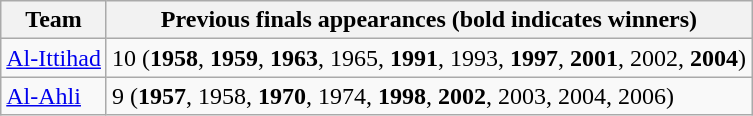<table class="wikitable">
<tr>
<th>Team</th>
<th>Previous finals appearances (bold indicates winners)</th>
</tr>
<tr>
<td><a href='#'>Al-Ittihad</a></td>
<td>10 (<strong>1958</strong>, <strong>1959</strong>, <strong>1963</strong>, 1965, <strong>1991</strong>, 1993, <strong>1997</strong>, <strong>2001</strong>, 2002, <strong>2004</strong>)</td>
</tr>
<tr>
<td><a href='#'>Al-Ahli</a></td>
<td>9 (<strong>1957</strong>, 1958, <strong>1970</strong>, 1974, <strong>1998</strong>, <strong>2002</strong>, 2003, 2004, 2006)</td>
</tr>
</table>
